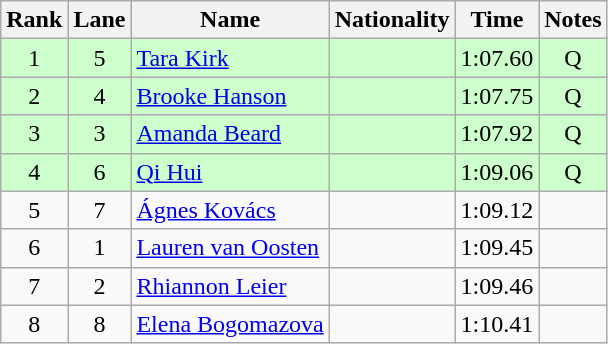<table class="wikitable sortable" style="text-align:center">
<tr>
<th>Rank</th>
<th>Lane</th>
<th>Name</th>
<th>Nationality</th>
<th>Time</th>
<th>Notes</th>
</tr>
<tr bgcolor=#ccffcc>
<td>1</td>
<td>5</td>
<td align=left><a href='#'>Tara Kirk</a></td>
<td align=left></td>
<td>1:07.60</td>
<td>Q</td>
</tr>
<tr bgcolor=#ccffcc>
<td>2</td>
<td>4</td>
<td align=left><a href='#'>Brooke Hanson</a></td>
<td align=left></td>
<td>1:07.75</td>
<td>Q</td>
</tr>
<tr bgcolor=#ccffcc>
<td>3</td>
<td>3</td>
<td align=left><a href='#'>Amanda Beard</a></td>
<td align=left></td>
<td>1:07.92</td>
<td>Q</td>
</tr>
<tr bgcolor=#ccffcc>
<td>4</td>
<td>6</td>
<td align=left><a href='#'>Qi Hui</a></td>
<td align=left></td>
<td>1:09.06</td>
<td>Q</td>
</tr>
<tr>
<td>5</td>
<td>7</td>
<td align=left><a href='#'>Ágnes Kovács</a></td>
<td align=left></td>
<td>1:09.12</td>
<td></td>
</tr>
<tr>
<td>6</td>
<td>1</td>
<td align=left><a href='#'>Lauren van Oosten</a></td>
<td align=left></td>
<td>1:09.45</td>
<td></td>
</tr>
<tr>
<td>7</td>
<td>2</td>
<td align=left><a href='#'>Rhiannon Leier</a></td>
<td align=left></td>
<td>1:09.46</td>
<td></td>
</tr>
<tr>
<td>8</td>
<td>8</td>
<td align=left><a href='#'>Elena Bogomazova</a></td>
<td align=left></td>
<td>1:10.41</td>
<td></td>
</tr>
</table>
